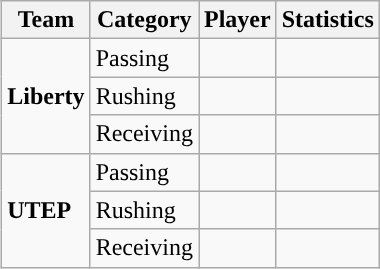<table class="wikitable" style="float: right;">
<tr>
<th>Team</th>
<th>Category</th>
<th>Player</th>
<th>Statistics</th>
</tr>
<tr>
<td rowspan=3><strong>Liberty</strong></td>
<td>Passing</td>
<td></td>
<td></td>
</tr>
<tr>
<td>Rushing</td>
<td></td>
<td></td>
</tr>
<tr>
<td>Receiving</td>
<td></td>
<td></td>
</tr>
<tr>
<td rowspan=3><strong>UTEP</strong></td>
<td>Passing</td>
<td></td>
<td></td>
</tr>
<tr>
<td>Rushing</td>
<td></td>
<td></td>
</tr>
<tr>
<td>Receiving</td>
<td></td>
<td></td>
</tr>
</table>
